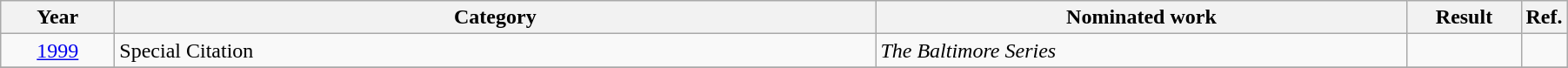<table class=wikitable>
<tr>
<th scope="col" style="width:5em;">Year</th>
<th scope="col" style="width:36em;">Category</th>
<th scope="col" style="width:25em;">Nominated work</th>
<th scope="col" style="width:5em;">Result</th>
<th>Ref.</th>
</tr>
<tr>
<td style="text-align:center;"><a href='#'>1999</a></td>
<td>Special Citation</td>
<td><em>The Baltimore Series</em></td>
<td></td>
<td style="text-align:center;"></td>
</tr>
<tr>
</tr>
</table>
